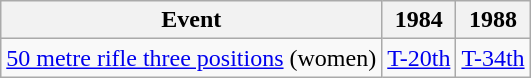<table class="wikitable" style="text-align: center">
<tr>
<th>Event</th>
<th>1984</th>
<th>1988</th>
</tr>
<tr>
<td align=left><a href='#'>50 metre rifle three positions</a> (women)</td>
<td><a href='#'>T-20th</a></td>
<td><a href='#'>T-34th</a></td>
</tr>
</table>
